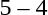<table style="text-align:center">
<tr>
<th width=200></th>
<th width=100></th>
<th width=200></th>
</tr>
<tr>
<td align=right><strong></strong></td>
<td>5 – 4</td>
<td align=left></td>
</tr>
</table>
